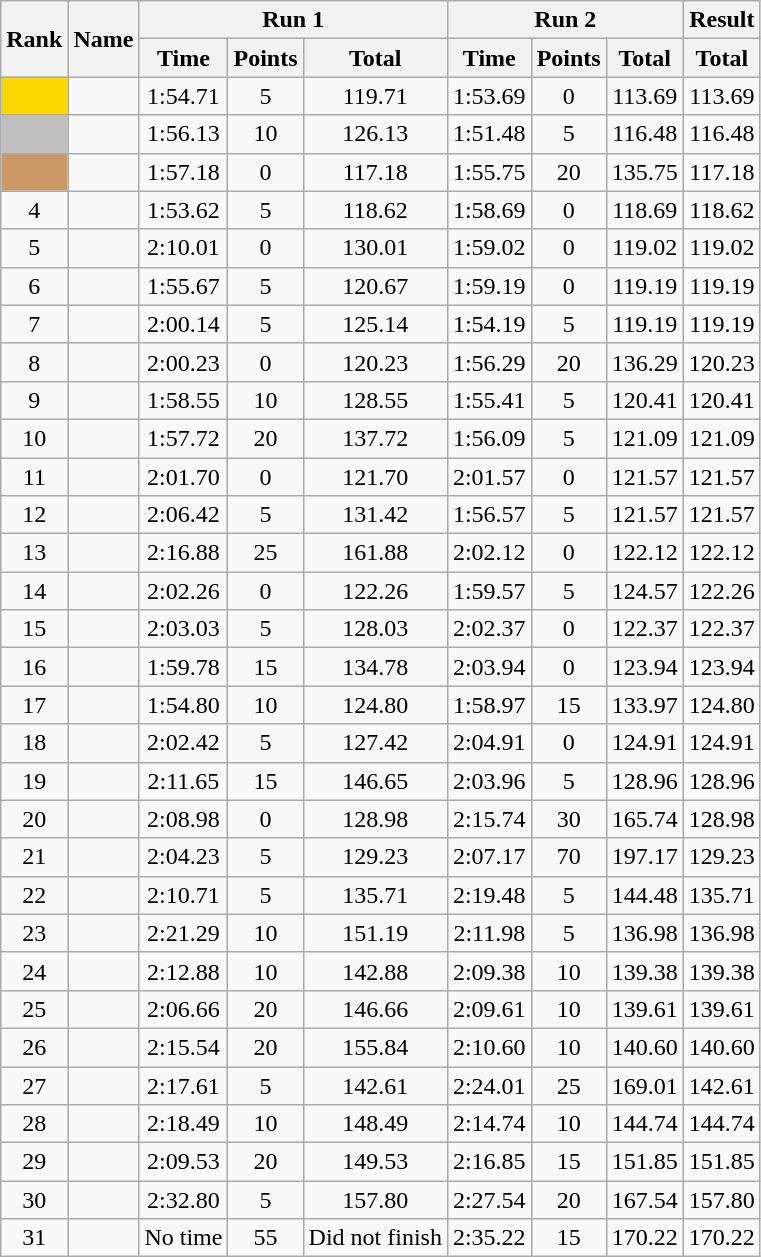<table class="wikitable" style="text-align:center">
<tr>
<th rowspan=2>Rank</th>
<th rowspan=2>Name</th>
<th colspan=3>Run 1</th>
<th colspan=3>Run 2</th>
<th>Result</th>
</tr>
<tr>
<th>Time</th>
<th>Points</th>
<th>Total</th>
<th>Time</th>
<th>Points</th>
<th>Total</th>
<th>Total</th>
</tr>
<tr>
<td bgcolor=gold></td>
<td align=left></td>
<td>1:54.71</td>
<td>5</td>
<td>119.71</td>
<td>1:53.69</td>
<td>0</td>
<td>113.69</td>
<td>113.69</td>
</tr>
<tr>
<td bgcolor=silver></td>
<td align=left></td>
<td>1:56.13</td>
<td>10</td>
<td>126.13</td>
<td>1:51.48</td>
<td>5</td>
<td>116.48</td>
<td>116.48</td>
</tr>
<tr>
<td bgcolor=cc9966></td>
<td align=left></td>
<td>1:57.18</td>
<td>0</td>
<td>117.18</td>
<td>1:55.75</td>
<td>20</td>
<td>135.75</td>
<td>117.18</td>
</tr>
<tr>
<td>4</td>
<td align=left></td>
<td>1:53.62</td>
<td>5</td>
<td>118.62</td>
<td>1:58.69</td>
<td>0</td>
<td>118.69</td>
<td>118.62</td>
</tr>
<tr>
<td>5</td>
<td align=left></td>
<td>2:10.01</td>
<td>0</td>
<td>130.01</td>
<td>1:59.02</td>
<td>0</td>
<td>119.02</td>
<td>119.02</td>
</tr>
<tr>
<td>6</td>
<td align=left></td>
<td>1:55.67</td>
<td>5</td>
<td>120.67</td>
<td>1:59.19</td>
<td>0</td>
<td>119.19</td>
<td>119.19</td>
</tr>
<tr>
<td>7</td>
<td align=left></td>
<td>2:00.14</td>
<td>5</td>
<td>125.14</td>
<td>1:54.19</td>
<td>5</td>
<td>119.19</td>
<td>119.19</td>
</tr>
<tr>
<td>8</td>
<td align=left></td>
<td>2:00.23</td>
<td>0</td>
<td>120.23</td>
<td>1:56.29</td>
<td>20</td>
<td>136.29</td>
<td>120.23</td>
</tr>
<tr>
<td>9</td>
<td align=left></td>
<td>1:58.55</td>
<td>10</td>
<td>128.55</td>
<td>1:55.41</td>
<td>5</td>
<td>120.41</td>
<td>120.41</td>
</tr>
<tr>
<td>10</td>
<td align=left></td>
<td>1:57.72</td>
<td>20</td>
<td>137.72</td>
<td>1:56.09</td>
<td>5</td>
<td>121.09</td>
<td>121.09</td>
</tr>
<tr>
<td>11</td>
<td align=left></td>
<td>2:01.70</td>
<td>0</td>
<td>121.70</td>
<td>2:01.57</td>
<td>0</td>
<td>121.57</td>
<td>121.57</td>
</tr>
<tr>
<td>12</td>
<td align=left></td>
<td>2:06.42</td>
<td>5</td>
<td>131.42</td>
<td>1:56.57</td>
<td>5</td>
<td>121.57</td>
<td>121.57</td>
</tr>
<tr>
<td>13</td>
<td align=left></td>
<td>2:16.88</td>
<td>25</td>
<td>161.88</td>
<td>2:02.12</td>
<td>0</td>
<td>122.12</td>
<td>122.12</td>
</tr>
<tr>
<td>14</td>
<td align=left></td>
<td>2:02.26</td>
<td>0</td>
<td>122.26</td>
<td>1:59.57</td>
<td>5</td>
<td>124.57</td>
<td>122.26</td>
</tr>
<tr>
<td>15</td>
<td align=left></td>
<td>2:03.03</td>
<td>5</td>
<td>128.03</td>
<td>2:02.37</td>
<td>0</td>
<td>122.37</td>
<td>122.37</td>
</tr>
<tr>
<td>16</td>
<td align=left></td>
<td>1:59.78</td>
<td>15</td>
<td>134.78</td>
<td>2:03.94</td>
<td>0</td>
<td>123.94</td>
<td>123.94</td>
</tr>
<tr>
<td>17</td>
<td align=left></td>
<td>1:54.80</td>
<td>10</td>
<td>124.80</td>
<td>1:58.97</td>
<td>15</td>
<td>133.97</td>
<td>124.80</td>
</tr>
<tr>
<td>18</td>
<td align=left></td>
<td>2:02.42</td>
<td>5</td>
<td>127.42</td>
<td>2:04.91</td>
<td>0</td>
<td>124.91</td>
<td>124.91</td>
</tr>
<tr>
<td>19</td>
<td align=left></td>
<td>2:11.65</td>
<td>15</td>
<td>146.65</td>
<td>2:03.96</td>
<td>5</td>
<td>128.96</td>
<td>128.96</td>
</tr>
<tr>
<td>20</td>
<td align=left></td>
<td>2:08.98</td>
<td>0</td>
<td>128.98</td>
<td>2:15.74</td>
<td>30</td>
<td>165.74</td>
<td>128.98</td>
</tr>
<tr>
<td>21</td>
<td align=left></td>
<td>2:04.23</td>
<td>5</td>
<td>129.23</td>
<td>2:07.17</td>
<td>70</td>
<td>197.17</td>
<td>129.23</td>
</tr>
<tr>
<td>22</td>
<td align=left></td>
<td>2:10.71</td>
<td>5</td>
<td>135.71</td>
<td>2:19.48</td>
<td>5</td>
<td>144.48</td>
<td>135.71</td>
</tr>
<tr>
<td>23</td>
<td align=left></td>
<td>2:21.29</td>
<td>10</td>
<td>151.19</td>
<td>2:11.98</td>
<td>5</td>
<td>136.98</td>
<td>136.98</td>
</tr>
<tr>
<td>24</td>
<td align=left></td>
<td>2:12.88</td>
<td>10</td>
<td>142.88</td>
<td>2:09.38</td>
<td>10</td>
<td>139.38</td>
<td>139.38</td>
</tr>
<tr>
<td>25</td>
<td align=left></td>
<td>2:06.66</td>
<td>20</td>
<td>146.66</td>
<td>2:09.61</td>
<td>10</td>
<td>139.61</td>
<td>139.61</td>
</tr>
<tr>
<td>26</td>
<td align=left></td>
<td>2:15.54</td>
<td>20</td>
<td>155.84</td>
<td>2:10.60</td>
<td>10</td>
<td>140.60</td>
<td>140.60</td>
</tr>
<tr>
<td>27</td>
<td align=left></td>
<td>2:17.61</td>
<td>5</td>
<td>142.61</td>
<td>2:24.01</td>
<td>25</td>
<td>169.01</td>
<td>142.61</td>
</tr>
<tr>
<td>28</td>
<td align=left></td>
<td>2:18.49</td>
<td>10</td>
<td>148.49</td>
<td>2:14.74</td>
<td>10</td>
<td>144.74</td>
<td>144.74</td>
</tr>
<tr>
<td>29</td>
<td align=left></td>
<td>2:09.53</td>
<td>20</td>
<td>149.53</td>
<td>2:16.85</td>
<td>15</td>
<td>151.85</td>
<td>151.85</td>
</tr>
<tr>
<td>30</td>
<td align=left></td>
<td>2:32.80</td>
<td>5</td>
<td>157.80</td>
<td>2:27.54</td>
<td>20</td>
<td>167.54</td>
<td>157.80</td>
</tr>
<tr>
<td>31</td>
<td align=left></td>
<td>No time</td>
<td>55</td>
<td>Did not finish</td>
<td>2:35.22</td>
<td>15</td>
<td>170.22</td>
<td>170.22</td>
</tr>
</table>
